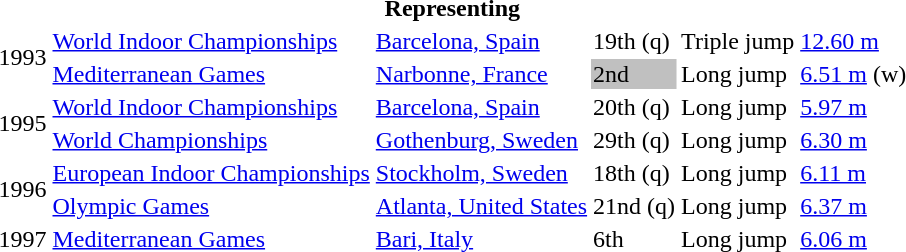<table>
<tr>
<th colspan="6">Representing </th>
</tr>
<tr>
<td rowspan=2>1993</td>
<td><a href='#'>World Indoor Championships</a></td>
<td><a href='#'>Barcelona, Spain</a></td>
<td>19th (q)</td>
<td>Triple jump</td>
<td><a href='#'>12.60 m</a></td>
</tr>
<tr>
<td><a href='#'>Mediterranean Games</a></td>
<td><a href='#'>Narbonne, France</a></td>
<td bgcolor=silver>2nd</td>
<td>Long jump</td>
<td><a href='#'>6.51 m</a> (w)</td>
</tr>
<tr>
<td rowspan=2>1995</td>
<td><a href='#'>World Indoor Championships</a></td>
<td><a href='#'>Barcelona, Spain</a></td>
<td>20th (q)</td>
<td>Long jump</td>
<td><a href='#'>5.97 m</a></td>
</tr>
<tr>
<td><a href='#'>World Championships</a></td>
<td><a href='#'>Gothenburg, Sweden</a></td>
<td>29th (q)</td>
<td>Long jump</td>
<td><a href='#'>6.30 m</a></td>
</tr>
<tr>
<td rowspan=2>1996</td>
<td><a href='#'>European Indoor Championships</a></td>
<td><a href='#'>Stockholm, Sweden</a></td>
<td>18th (q)</td>
<td>Long jump</td>
<td><a href='#'>6.11 m</a></td>
</tr>
<tr>
<td><a href='#'>Olympic Games</a></td>
<td><a href='#'>Atlanta, United States</a></td>
<td>21nd (q)</td>
<td>Long jump</td>
<td><a href='#'>6.37 m</a></td>
</tr>
<tr>
<td>1997</td>
<td><a href='#'>Mediterranean Games</a></td>
<td><a href='#'>Bari, Italy</a></td>
<td>6th</td>
<td>Long jump</td>
<td><a href='#'>6.06 m</a></td>
</tr>
</table>
